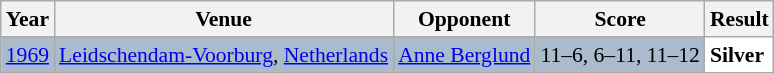<table class="sortable wikitable" style="font-size: 90%;">
<tr>
<th>Year</th>
<th>Venue</th>
<th>Opponent</th>
<th>Score</th>
<th>Result</th>
</tr>
<tr style="background:#AABBCC">
<td align="center"><a href='#'>1969</a></td>
<td align="left"><a href='#'>Leidschendam-Voorburg</a>, <a href='#'>Netherlands</a></td>
<td align="left"> <a href='#'>Anne Berglund</a></td>
<td align="left">11–6, 6–11, 11–12</td>
<td style="text-align:left; background:white"> <strong>Silver</strong></td>
</tr>
</table>
